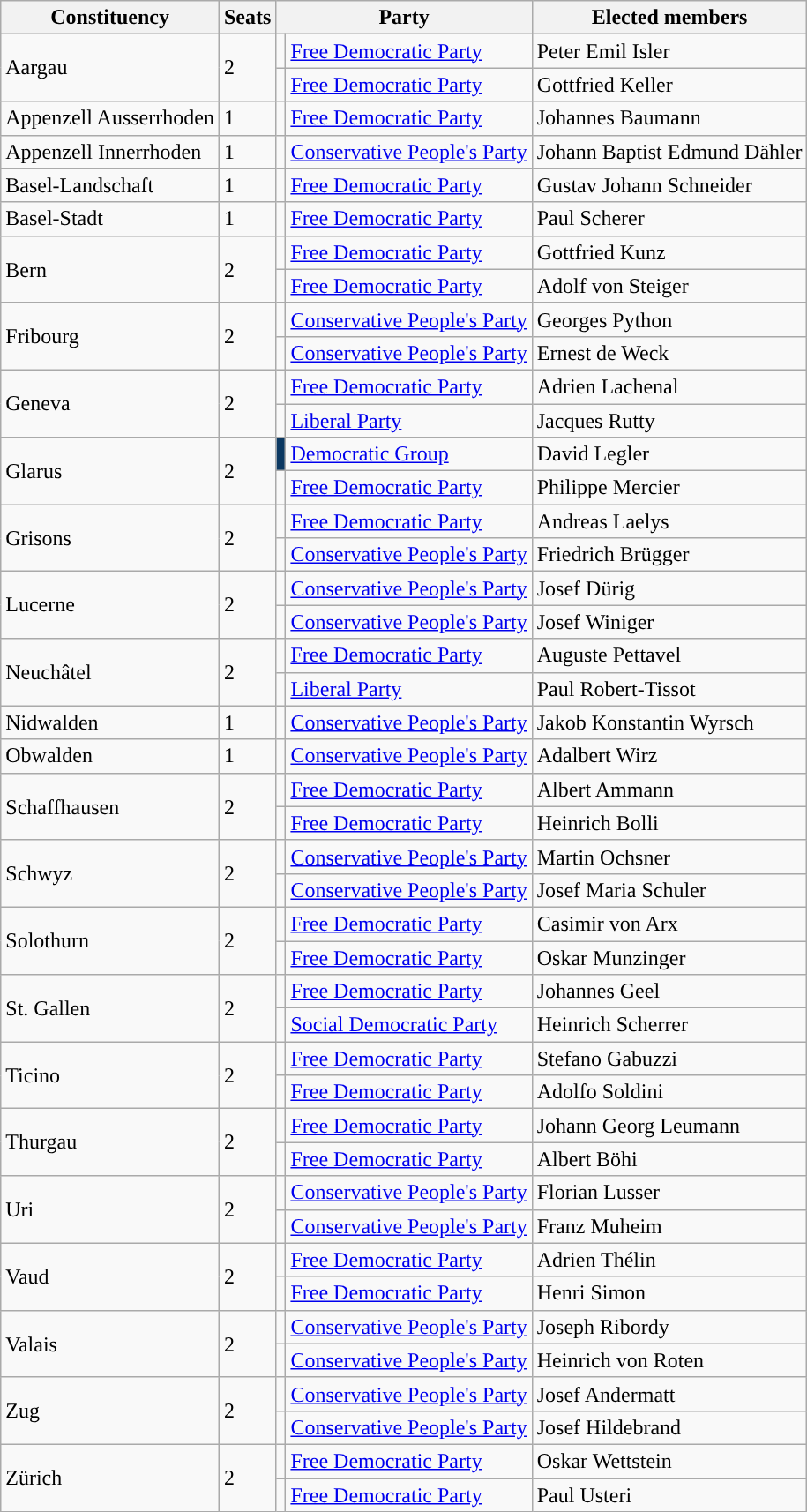<table class="wikitable">
<tr>
<th>Constituency</th>
<th>Seats</th>
<th colspan="2">Party</th>
<th>Elected members</th>
</tr>
<tr>
<td rowspan="2">Aargau</td>
<td rowspan="2">2</td>
<td style="color:inherit;background:"></td>
<td><a href='#'>Free Democratic Party</a></td>
<td>Peter Emil Isler</td>
</tr>
<tr>
<td style="color:inherit;background:"></td>
<td><a href='#'>Free Democratic Party</a></td>
<td>Gottfried Keller</td>
</tr>
<tr>
<td>Appenzell Ausserrhoden</td>
<td>1</td>
<td style="color:inherit;background:"></td>
<td><a href='#'>Free Democratic Party</a></td>
<td>Johannes Baumann</td>
</tr>
<tr>
<td>Appenzell Innerrhoden</td>
<td>1</td>
<td style="color:inherit;background:"></td>
<td><a href='#'>Conservative People's Party</a></td>
<td>Johann Baptist Edmund Dähler</td>
</tr>
<tr>
<td>Basel-Landschaft</td>
<td>1</td>
<td style="color:inherit;background:"></td>
<td><a href='#'>Free Democratic Party</a></td>
<td>Gustav Johann Schneider</td>
</tr>
<tr>
<td>Basel-Stadt</td>
<td>1</td>
<td style="color:inherit;background:"></td>
<td><a href='#'>Free Democratic Party</a></td>
<td>Paul Scherer</td>
</tr>
<tr>
<td rowspan="2">Bern</td>
<td rowspan="2">2</td>
<td style="color:inherit;background:"></td>
<td><a href='#'>Free Democratic Party</a></td>
<td>Gottfried Kunz</td>
</tr>
<tr>
<td style="color:inherit;background:"></td>
<td><a href='#'>Free Democratic Party</a></td>
<td>Adolf von Steiger</td>
</tr>
<tr>
<td rowspan="2">Fribourg</td>
<td rowspan="2">2</td>
<td style="color:inherit;background:"></td>
<td><a href='#'>Conservative People's Party</a></td>
<td>Georges Python</td>
</tr>
<tr>
<td style="color:inherit;background:"></td>
<td><a href='#'>Conservative People's Party</a></td>
<td>Ernest de Weck</td>
</tr>
<tr>
<td rowspan="2">Geneva</td>
<td rowspan="2">2</td>
<td style="color:inherit;background:"></td>
<td><a href='#'>Free Democratic Party</a></td>
<td>Adrien Lachenal</td>
</tr>
<tr>
<td style="color:inherit;background:"></td>
<td><a href='#'>Liberal Party</a></td>
<td>Jacques Rutty</td>
</tr>
<tr>
<td rowspan="2">Glarus</td>
<td rowspan="2">2</td>
<td style="color:inherit;background:#0B3861"></td>
<td><a href='#'>Democratic Group</a></td>
<td>David Legler</td>
</tr>
<tr>
<td style="color:inherit;background:"></td>
<td><a href='#'>Free Democratic Party</a></td>
<td>Philippe Mercier</td>
</tr>
<tr>
<td rowspan="2">Grisons</td>
<td rowspan="2">2</td>
<td style="color:inherit;background:"></td>
<td><a href='#'>Free Democratic Party</a></td>
<td>Andreas Laelys</td>
</tr>
<tr>
<td style="color:inherit;background:"></td>
<td><a href='#'>Conservative People's Party</a></td>
<td>Friedrich Brügger</td>
</tr>
<tr>
<td rowspan="2">Lucerne</td>
<td rowspan="2">2</td>
<td style="color:inherit;background:"></td>
<td><a href='#'>Conservative People's Party</a></td>
<td>Josef Dürig</td>
</tr>
<tr>
<td style="color:inherit;background:"></td>
<td><a href='#'>Conservative People's Party</a></td>
<td>Josef Winiger</td>
</tr>
<tr>
<td rowspan="2">Neuchâtel</td>
<td rowspan="2">2</td>
<td style="color:inherit;background:"></td>
<td><a href='#'>Free Democratic Party</a></td>
<td>Auguste Pettavel</td>
</tr>
<tr>
<td style="color:inherit;background:"></td>
<td><a href='#'>Liberal Party</a></td>
<td>Paul Robert-Tissot</td>
</tr>
<tr>
<td>Nidwalden</td>
<td>1</td>
<td style="color:inherit;background:"></td>
<td><a href='#'>Conservative People's Party</a></td>
<td>Jakob Konstantin Wyrsch</td>
</tr>
<tr>
<td>Obwalden</td>
<td>1</td>
<td style="color:inherit;background:"></td>
<td><a href='#'>Conservative People's Party</a></td>
<td>Adalbert Wirz</td>
</tr>
<tr>
<td rowspan="2">Schaffhausen</td>
<td rowspan="2">2</td>
<td style="color:inherit;background:"></td>
<td><a href='#'>Free Democratic Party</a></td>
<td>Albert Ammann</td>
</tr>
<tr>
<td style="color:inherit;background:"></td>
<td><a href='#'>Free Democratic Party</a></td>
<td>Heinrich Bolli</td>
</tr>
<tr>
<td rowspan="2">Schwyz</td>
<td rowspan="2">2</td>
<td style="color:inherit;background:"></td>
<td><a href='#'>Conservative People's Party</a></td>
<td>Martin Ochsner</td>
</tr>
<tr>
<td style="color:inherit;background:"></td>
<td><a href='#'>Conservative People's Party</a></td>
<td>Josef Maria Schuler</td>
</tr>
<tr>
<td rowspan="2">Solothurn</td>
<td rowspan="2">2</td>
<td style="color:inherit;background:"></td>
<td><a href='#'>Free Democratic Party</a></td>
<td>Casimir von Arx</td>
</tr>
<tr>
<td style="color:inherit;background:"></td>
<td><a href='#'>Free Democratic Party</a></td>
<td>Oskar Munzinger</td>
</tr>
<tr>
<td rowspan="2">St. Gallen</td>
<td rowspan="2">2</td>
<td style="color:inherit;background:"></td>
<td><a href='#'>Free Democratic Party</a></td>
<td>Johannes Geel</td>
</tr>
<tr>
<td style="color:inherit;background:"></td>
<td><a href='#'>Social Democratic Party</a></td>
<td>Heinrich Scherrer</td>
</tr>
<tr>
<td rowspan="2">Ticino</td>
<td rowspan="2">2</td>
<td style="color:inherit;background:"></td>
<td><a href='#'>Free Democratic Party</a></td>
<td>Stefano Gabuzzi</td>
</tr>
<tr>
<td style="color:inherit;background:"></td>
<td><a href='#'>Free Democratic Party</a></td>
<td>Adolfo Soldini</td>
</tr>
<tr>
<td rowspan="2">Thurgau</td>
<td rowspan="2">2</td>
<td style="color:inherit;background:"></td>
<td><a href='#'>Free Democratic Party</a></td>
<td>Johann Georg Leumann</td>
</tr>
<tr>
<td style="color:inherit;background:"></td>
<td><a href='#'>Free Democratic Party</a></td>
<td>Albert Böhi</td>
</tr>
<tr>
<td rowspan="2">Uri</td>
<td rowspan="2">2</td>
<td style="color:inherit;background:"></td>
<td><a href='#'>Conservative People's Party</a></td>
<td>Florian Lusser</td>
</tr>
<tr>
<td style="color:inherit;background:"></td>
<td><a href='#'>Conservative People's Party</a></td>
<td>Franz Muheim</td>
</tr>
<tr>
<td rowspan="2">Vaud</td>
<td rowspan="2">2</td>
<td style="color:inherit;background:"></td>
<td><a href='#'>Free Democratic Party</a></td>
<td>Adrien Thélin</td>
</tr>
<tr>
<td style="color:inherit;background:"></td>
<td><a href='#'>Free Democratic Party</a></td>
<td>Henri Simon</td>
</tr>
<tr>
<td rowspan="2">Valais</td>
<td rowspan="2">2</td>
<td style="color:inherit;background:"></td>
<td><a href='#'>Conservative People's Party</a></td>
<td>Joseph Ribordy</td>
</tr>
<tr>
<td style="color:inherit;background:"></td>
<td><a href='#'>Conservative People's Party</a></td>
<td>Heinrich von Roten</td>
</tr>
<tr>
<td rowspan="2">Zug</td>
<td rowspan="2">2</td>
<td style="color:inherit;background:"></td>
<td><a href='#'>Conservative People's Party</a></td>
<td>Josef Andermatt</td>
</tr>
<tr>
<td style="color:inherit;background:"></td>
<td><a href='#'>Conservative People's Party</a></td>
<td>Josef Hildebrand</td>
</tr>
<tr>
<td rowspan="2">Zürich</td>
<td rowspan="2">2</td>
<td style="color:inherit;background:"></td>
<td><a href='#'>Free Democratic Party</a></td>
<td>Oskar Wettstein</td>
</tr>
<tr>
<td style="color:inherit;background:"></td>
<td><a href='#'>Free Democratic Party</a></td>
<td>Paul Usteri</td>
</tr>
</table>
